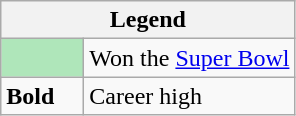<table class="wikitable">
<tr>
<th colspan="2">Legend</th>
</tr>
<tr>
<td style="background:#afe6ba; width:3em;"></td>
<td>Won the <a href='#'>Super Bowl</a></td>
</tr>
<tr>
<td><strong>Bold</strong></td>
<td>Career high</td>
</tr>
</table>
